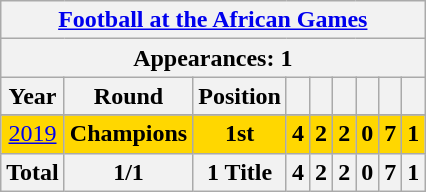<table class="wikitable" style="text-align: center;">
<tr>
<th colspan=9><a href='#'>Football at the African Games</a></th>
</tr>
<tr>
<th colspan=9>Appearances: 1</th>
</tr>
<tr>
<th>Year</th>
<th>Round</th>
<th>Position</th>
<th></th>
<th></th>
<th></th>
<th></th>
<th></th>
<th></th>
</tr>
<tr>
</tr>
<tr bgcolor=Gold>
<td><a href='#'>2019</a></td>
<td><strong>Champions</strong></td>
<td><strong>1st</strong></td>
<td><strong>4</strong></td>
<td><strong>2</strong></td>
<td><strong>2</strong></td>
<td><strong>0</strong></td>
<td><strong>7</strong></td>
<td><strong>1</strong></td>
</tr>
<tr>
<th>Total</th>
<th>1/1</th>
<th>1 Title</th>
<th>4</th>
<th>2</th>
<th>2</th>
<th>0</th>
<th>7</th>
<th>1</th>
</tr>
</table>
